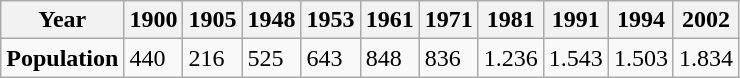<table class="wikitable">
<tr>
<th>Year</th>
<th>1900</th>
<th>1905</th>
<th>1948</th>
<th>1953</th>
<th>1961</th>
<th>1971</th>
<th>1981</th>
<th>1991</th>
<th>1994</th>
<th>2002</th>
</tr>
<tr>
<td><strong>Population</strong></td>
<td>440</td>
<td>216</td>
<td>525</td>
<td>643</td>
<td>848</td>
<td>836</td>
<td>1.236</td>
<td>1.543</td>
<td>1.503</td>
<td>1.834</td>
</tr>
</table>
